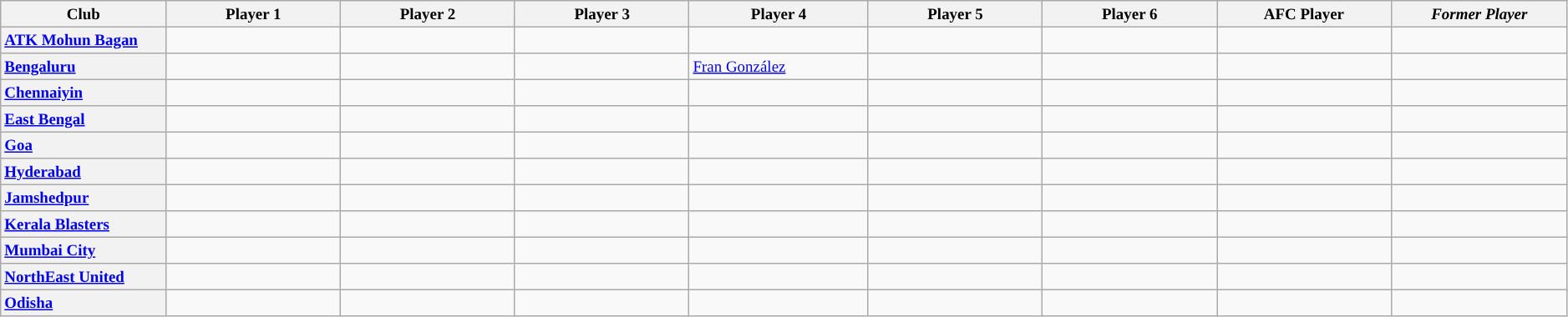<table class="sortable wikitable" style="text-align: left; font-size:79%">
<tr>
<th scope=col style="width:150px;">Club</th>
<th scope=col style="width:173px;">Player 1</th>
<th scope=col style="width:173px;">Player 2</th>
<th scope=col style="width:173px;">Player 3</th>
<th scope=col style="width:173px;">Player 4</th>
<th scope=col style="width:173px;">Player 5</th>
<th scope=col style="width:173px;">Player 6</th>
<th scope=col style="width:173px;">AFC Player</th>
<th scope=col style="width:173px;"><em>Former Player</em></th>
</tr>
<tr>
<th scope=row style="text-align: left;"><a href='#'>ATK Mohun Bagan</a></th>
<td><strong> </strong></td>
<td> </td>
<td> </td>
<td> </td>
<td> </td>
<td> </td>
<td> </td>
<td> <em></em></td>
</tr>
<tr>
<th scope=row style="text-align: left;"><a href='#'>Bengaluru</a></th>
<td> </td>
<td> </td>
<td> </td>
<td> <a href='#'>Fran González</a></td>
<td> </td>
<td> <strong></strong></td>
<td> </td>
<td> <em></em></td>
</tr>
<tr>
<th scope=row style="text-align: left;"><a href='#'>Chennaiyin</a></th>
<td> </td>
<td> </td>
<td> </td>
<td> </td>
<td> </td>
<td> <strong></strong></td>
<td> </td>
<td> <em></em></td>
</tr>
<tr>
<th scope=row style="text-align: left;"><a href='#'>East Bengal</a></th>
<td> </td>
<td> </td>
<td> <strong></strong></td>
<td> </td>
<td> </td>
<td> </td>
<td> </td>
<td></td>
</tr>
<tr>
<th scope=row style="text-align: left;"><a href='#'>Goa</a></th>
<td> </td>
<td> </td>
<td> </td>
<td> </td>
<td> </td>
<td></td>
<td> </td>
<td></td>
</tr>
<tr>
<th scope=row style="text-align: left;"><a href='#'>Hyderabad</a></th>
<td> </td>
<td> </td>
<td> </td>
<td> </td>
<td> </td>
<td> <strong></strong></td>
<td> </td>
<td></td>
</tr>
<tr>
<th scope=row style="text-align: left;"><a href='#'>Jamshedpur</a></th>
<td> </td>
<td> </td>
<td> </td>
<td> </td>
<td> </td>
<td> </td>
<td> </td>
<td></td>
</tr>
<tr>
<th scope=row style="text-align: left;"><a href='#'>Kerala Blasters</a></th>
<td> </td>
<td> </td>
<td> </td>
<td> <strong></strong></td>
<td> </td>
<td> </td>
<td> </td>
<td> <em></em></td>
</tr>
<tr>
<th scope=row style="text-align: left;"><a href='#'>Mumbai City</a></th>
<td> </td>
<td> </td>
<td> </td>
<td> </td>
<td> </td>
<td> </td>
<td> </td>
<td></td>
</tr>
<tr>
<th scope=row style="text-align: left;"><a href='#'>NorthEast United</a></th>
<td> </td>
<td> </td>
<td> <strong></strong></td>
<td> </td>
<td> </td>
<td> </td>
<td> </td>
<td> <em></em></td>
</tr>
<tr>
<th scope=row style="text-align: left;"><a href='#'>Odisha</a></th>
<td><strong> </strong></td>
<td> </td>
<td> </td>
<td> </td>
<td> </td>
<td> </td>
<td> </td>
<td> <em></em></td>
</tr>
</table>
